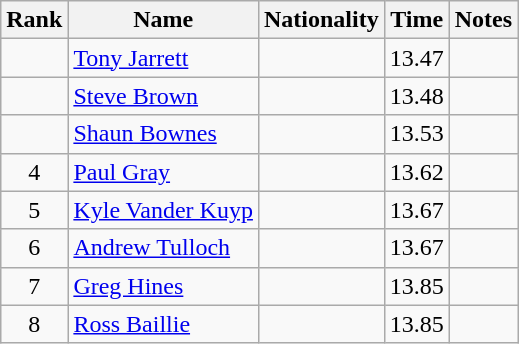<table class="wikitable sortable" style="text-align:center">
<tr>
<th>Rank</th>
<th>Name</th>
<th>Nationality</th>
<th>Time</th>
<th>Notes</th>
</tr>
<tr>
<td></td>
<td align=left><a href='#'>Tony Jarrett</a></td>
<td align=left></td>
<td>13.47</td>
<td></td>
</tr>
<tr>
<td></td>
<td align=left><a href='#'>Steve Brown</a></td>
<td align=left></td>
<td>13.48</td>
<td></td>
</tr>
<tr>
<td></td>
<td align=left><a href='#'>Shaun Bownes</a></td>
<td align=left></td>
<td>13.53</td>
<td></td>
</tr>
<tr>
<td>4</td>
<td align=left><a href='#'>Paul Gray</a></td>
<td align=left></td>
<td>13.62</td>
<td></td>
</tr>
<tr>
<td>5</td>
<td align=left><a href='#'>Kyle Vander Kuyp</a></td>
<td align=left></td>
<td>13.67</td>
<td></td>
</tr>
<tr>
<td>6</td>
<td align=left><a href='#'>Andrew Tulloch</a></td>
<td align=left></td>
<td>13.67</td>
<td></td>
</tr>
<tr>
<td>7</td>
<td align=left><a href='#'>Greg Hines</a></td>
<td align=left></td>
<td>13.85</td>
<td></td>
</tr>
<tr>
<td>8</td>
<td align=left><a href='#'>Ross Baillie</a></td>
<td align=left></td>
<td>13.85</td>
<td></td>
</tr>
</table>
